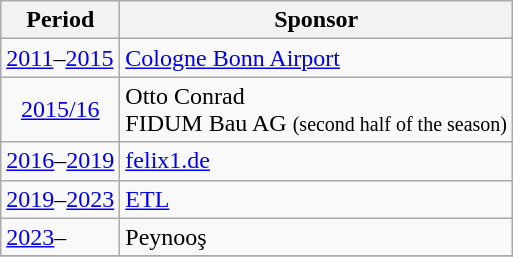<table class="wikitable" style="float:left; margin-right:1em;">
<tr>
<th>Period</th>
<th>Sponsor</th>
</tr>
<tr>
<td><a href='#'>2011</a>–<a href='#'>2015</a></td>
<td><a href='#'>Cologne Bonn Airport</a></td>
</tr>
<tr>
<td style="text-align:center"><a href='#'>2015/16</a></td>
<td>Otto Conrad<br>FIDUM Bau AG <small>(second half of the season)</small></td>
</tr>
<tr>
<td><a href='#'>2016</a>–<a href='#'>2019</a></td>
<td><a href='#'>felix1.de</a></td>
</tr>
<tr>
<td><a href='#'>2019</a>–<a href='#'>2023</a></td>
<td><a href='#'>ETL</a></td>
</tr>
<tr>
<td><a href='#'>2023</a>–</td>
<td>Peynooş</td>
</tr>
<tr>
</tr>
</table>
